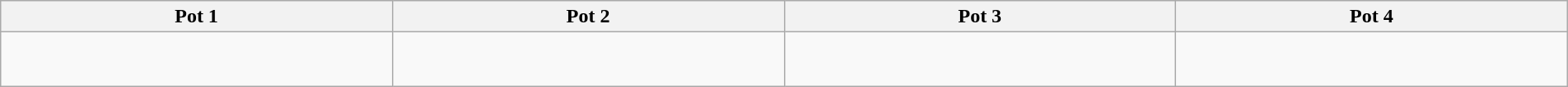<table class="wikitable" style="width:100%;">
<tr>
<th style="width:25%;">Pot 1</th>
<th style="width:25%;">Pot 2</th>
<th style="width:25%;">Pot 3</th>
<th style="width:25%;">Pot 4</th>
</tr>
<tr>
<td> <br>  <br> </td>
<td> <br>  <br> </td>
<td> <br>  <br> </td>
<td> <br>  <br> </td>
</tr>
</table>
